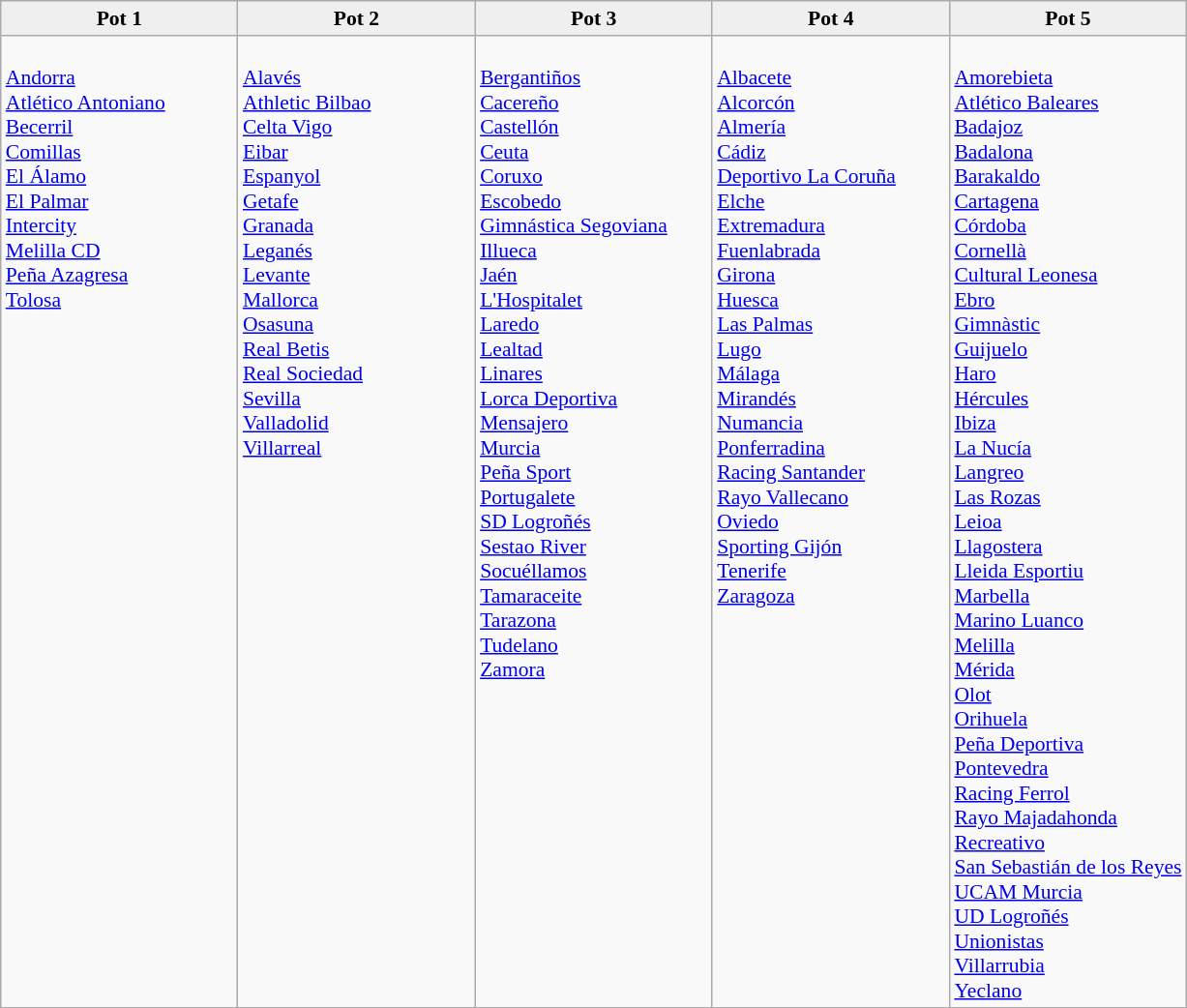<table class="wikitable" style="font-size:90%">
<tr bgcolor=#efefef align=center>
<td width=20%><strong>Pot 1</strong><br></td>
<td width=20%><strong>Pot 2</strong><br></td>
<td width=20%><strong>Pot 3</strong><br></td>
<td width=20%><strong>Pot 4</strong><br></td>
<td width=20%><strong>Pot 5</strong><br></td>
</tr>
<tr valign=top>
<td><br><a href='#'>Andorra</a><br>
<a href='#'>Atlético Antoniano</a><br>
<a href='#'>Becerril</a><br>
<a href='#'>Comillas</a><br>
<a href='#'>El Álamo</a><br>
<a href='#'>El Palmar</a><br>
<a href='#'>Intercity</a><br>
<a href='#'>Melilla CD</a><br>
<a href='#'>Peña Azagresa</a><br>
<a href='#'>Tolosa</a></td>
<td><br><a href='#'>Alavés</a><br>
<a href='#'>Athletic Bilbao</a><br>
<a href='#'>Celta Vigo</a><br>
<a href='#'>Eibar</a><br>
<a href='#'>Espanyol</a><br>
<a href='#'>Getafe</a><br>
<a href='#'>Granada</a><br>
<a href='#'>Leganés</a><br>
<a href='#'>Levante</a><br>
<a href='#'>Mallorca</a><br>
<a href='#'>Osasuna</a><br>
<a href='#'>Real Betis</a><br>
<a href='#'>Real Sociedad</a><br>
<a href='#'>Sevilla</a><br>
<a href='#'>Valladolid</a><br>
<a href='#'>Villarreal</a></td>
<td><br><a href='#'>Bergantiños</a><br>
<a href='#'>Cacereño</a><br>
<a href='#'>Castellón</a><br>
<a href='#'>Ceuta</a><br>
<a href='#'>Coruxo</a><br>
<a href='#'>Escobedo</a><br>
<a href='#'>Gimnástica Segoviana</a><br>
<a href='#'>Illueca</a><br>
<a href='#'>Jaén</a><br>
<a href='#'>L'Hospitalet</a><br>
<a href='#'>Laredo</a><br>
<a href='#'>Lealtad</a><br>
<a href='#'>Linares</a><br>
<a href='#'>Lorca Deportiva</a><br>
<a href='#'>Mensajero</a><br>
<a href='#'>Murcia</a><br>
<a href='#'>Peña Sport</a><br>
<a href='#'>Portugalete</a><br>
<a href='#'>SD Logroñés</a><br>
<a href='#'>Sestao River</a><br>
<a href='#'>Socuéllamos</a><br>
<a href='#'>Tamaraceite</a><br>
<a href='#'>Tarazona</a><br>
<a href='#'>Tudelano</a><br>
<a href='#'>Zamora</a></td>
<td><br><a href='#'>Albacete</a><br>
<a href='#'>Alcorcón</a><br>
<a href='#'>Almería</a><br>
<a href='#'>Cádiz</a><br>
<a href='#'>Deportivo La Coruña</a><br>
<a href='#'>Elche</a><br>
<a href='#'>Extremadura</a><br>
<a href='#'>Fuenlabrada</a><br>
<a href='#'>Girona</a><br>
<a href='#'>Huesca</a><br>
<a href='#'>Las Palmas</a><br>
<a href='#'>Lugo</a><br>
<a href='#'>Málaga</a><br>
<a href='#'>Mirandés</a><br>
<a href='#'>Numancia</a><br>
<a href='#'>Ponferradina</a><br>
<a href='#'>Racing Santander</a><br>
<a href='#'>Rayo Vallecano</a><br>
<a href='#'>Oviedo</a><br>
<a href='#'>Sporting Gijón</a><br>
<a href='#'>Tenerife</a><br>
<a href='#'>Zaragoza</a><br></td>
<td><br><a href='#'>Amorebieta</a><br>
<a href='#'>Atlético Baleares</a><br>
<a href='#'>Badajoz</a><br>
<a href='#'>Badalona</a><br>
<a href='#'>Barakaldo</a><br>
<a href='#'>Cartagena</a><br>
<a href='#'>Córdoba</a><br>
<a href='#'>Cornellà</a><br>
<a href='#'>Cultural Leonesa</a><br>
<a href='#'>Ebro</a><br>
<a href='#'>Gimnàstic</a><br>
<a href='#'>Guijuelo</a><br>
<a href='#'>Haro</a><br>
<a href='#'>Hércules</a><br>
<a href='#'>Ibiza</a><br>
<a href='#'>La Nucía</a><br>
<a href='#'>Langreo</a><br>
<a href='#'>Las Rozas</a><br>
<a href='#'>Leioa</a><br>
<a href='#'>Llagostera</a><br>
<a href='#'>Lleida Esportiu</a><br>
<a href='#'>Marbella</a><br>
<a href='#'>Marino Luanco</a><br>
<a href='#'>Melilla</a><br>
<a href='#'>Mérida</a><br>
<a href='#'>Olot</a><br>
<a href='#'>Orihuela</a><br>
<a href='#'>Peña Deportiva</a><br>
<a href='#'>Pontevedra</a><br>
<a href='#'>Racing Ferrol</a><br>
<a href='#'>Rayo Majadahonda</a><br>
<a href='#'>Recreativo</a><br>
<a href='#'>San Sebastián de los Reyes</a><br>
<a href='#'>UCAM Murcia</a><br>
<a href='#'>UD Logroñés</a><br>
<a href='#'>Unionistas</a><br>
<a href='#'>Villarrubia</a><br>
<a href='#'>Yeclano</a></td>
</tr>
</table>
